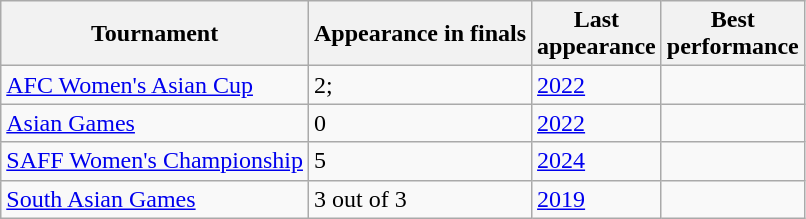<table class="wikitable sortable" style="text-align:left;">
<tr>
<th>Tournament</th>
<th data-sort-type="number">Appearance in finals</th>
<th>Last<br>appearance</th>
<th>Best<br>performance</th>
</tr>
<tr>
<td><a href='#'>AFC Women's Asian Cup</a></td>
<td>2;</td>
<td><a href='#'>2022</a></td>
<td></td>
</tr>
<tr>
<td><a href='#'>Asian Games</a></td>
<td>0</td>
<td><a href='#'>2022</a></td>
<td></td>
</tr>
<tr>
<td><a href='#'>SAFF Women's Championship</a></td>
<td>5</td>
<td><a href='#'>2024</a></td>
<td></td>
</tr>
<tr>
<td><a href='#'>South Asian Games</a></td>
<td>3 out of 3</td>
<td><a href='#'>2019</a></td>
<td></td>
</tr>
</table>
